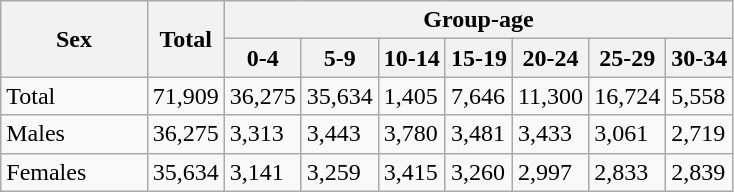<table class="wikitable">
<tr>
<th rowspan=2 width="20%">Sex</th>
<th rowspan=2>Total</th>
<th colspan=7>Group-age</th>
</tr>
<tr>
<th>0-4</th>
<th>5-9</th>
<th>10-14</th>
<th>15-19</th>
<th>20-24</th>
<th>25-29</th>
<th>30-34</th>
</tr>
<tr>
<td>Total</td>
<td>71,909</td>
<td>36,275</td>
<td>35,634</td>
<td>1,405</td>
<td>7,646</td>
<td>11,300</td>
<td>16,724</td>
<td>5,558</td>
</tr>
<tr>
<td>Males</td>
<td>36,275</td>
<td>3,313</td>
<td>3,443</td>
<td>3,780</td>
<td>3,481</td>
<td>3,433</td>
<td>3,061</td>
<td>2,719</td>
</tr>
<tr>
<td>Females</td>
<td>35,634</td>
<td>3,141</td>
<td>3,259</td>
<td>3,415</td>
<td>3,260</td>
<td>2,997</td>
<td>2,833</td>
<td>2,839</td>
</tr>
</table>
